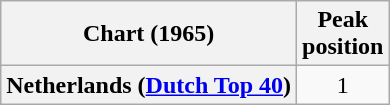<table class="wikitable plainrowheaders" style="text-align:center">
<tr>
<th scope="col">Chart (1965)</th>
<th scope="col">Peak<br>position</th>
</tr>
<tr>
<th scope="row">Netherlands (<a href='#'>Dutch Top 40</a>)</th>
<td>1</td>
</tr>
</table>
